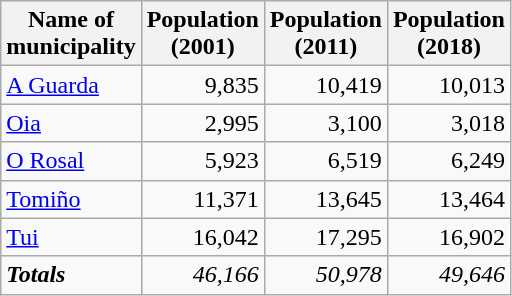<table class="wikitable sortable">
<tr>
<th>Name of<br>municipality</th>
<th>Population<br>(2001)</th>
<th>Population<br>(2011)</th>
<th>Population<br>(2018)</th>
</tr>
<tr>
<td><a href='#'>A Guarda</a></td>
<td align="right">9,835</td>
<td align="right">10,419</td>
<td align="right">10,013</td>
</tr>
<tr>
<td><a href='#'>Oia</a></td>
<td align="right">2,995</td>
<td align="right">3,100</td>
<td align="right">3,018</td>
</tr>
<tr>
<td><a href='#'>O Rosal</a></td>
<td align="right">5,923</td>
<td align="right">6,519</td>
<td align="right">6,249</td>
</tr>
<tr>
<td><a href='#'>Tomiño</a></td>
<td align="right">11,371</td>
<td align="right">13,645</td>
<td align="right">13,464</td>
</tr>
<tr>
<td><a href='#'>Tui</a></td>
<td align="right">16,042</td>
<td align="right">17,295</td>
<td align="right">16,902</td>
</tr>
<tr>
<td><strong><em>Totals</em></strong></td>
<td align="right"><em>46,166</em></td>
<td align="right"><em>50,978</em></td>
<td align="right"><em>49,646</em></td>
</tr>
</table>
